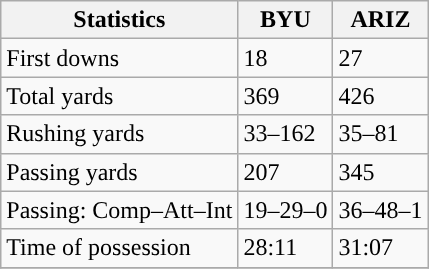<table class="wikitable" style="float: left;">
<tr>
<th>Statistics</th>
<th>BYU</th>
<th>ARIZ</th>
</tr>
<tr>
<td>First downs</td>
<td>18</td>
<td>27</td>
</tr>
<tr>
<td>Total yards</td>
<td>369</td>
<td>426</td>
</tr>
<tr>
<td>Rushing yards</td>
<td>33–162</td>
<td>35–81</td>
</tr>
<tr>
<td>Passing yards</td>
<td>207</td>
<td>345</td>
</tr>
<tr>
<td>Passing: Comp–Att–Int</td>
<td>19–29–0</td>
<td>36–48–1</td>
</tr>
<tr>
<td>Time of possession</td>
<td>28:11</td>
<td>31:07</td>
</tr>
<tr>
</tr>
</table>
